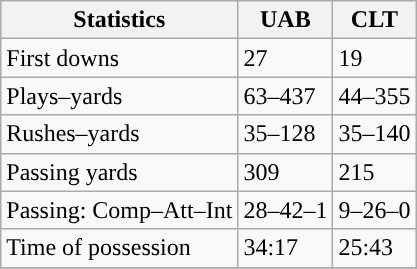<table class="wikitable" style="float: left;">
<tr>
<th>Statistics</th>
<th>UAB</th>
<th>CLT</th>
</tr>
<tr>
<td>First downs</td>
<td>27</td>
<td>19</td>
</tr>
<tr>
<td>Plays–yards</td>
<td>63–437</td>
<td>44–355</td>
</tr>
<tr>
<td>Rushes–yards</td>
<td>35–128</td>
<td>35–140</td>
</tr>
<tr>
<td>Passing yards</td>
<td>309</td>
<td>215</td>
</tr>
<tr>
<td>Passing: Comp–Att–Int</td>
<td>28–42–1</td>
<td>9–26–0</td>
</tr>
<tr>
<td>Time of possession</td>
<td>34:17</td>
<td>25:43</td>
</tr>
<tr>
</tr>
</table>
